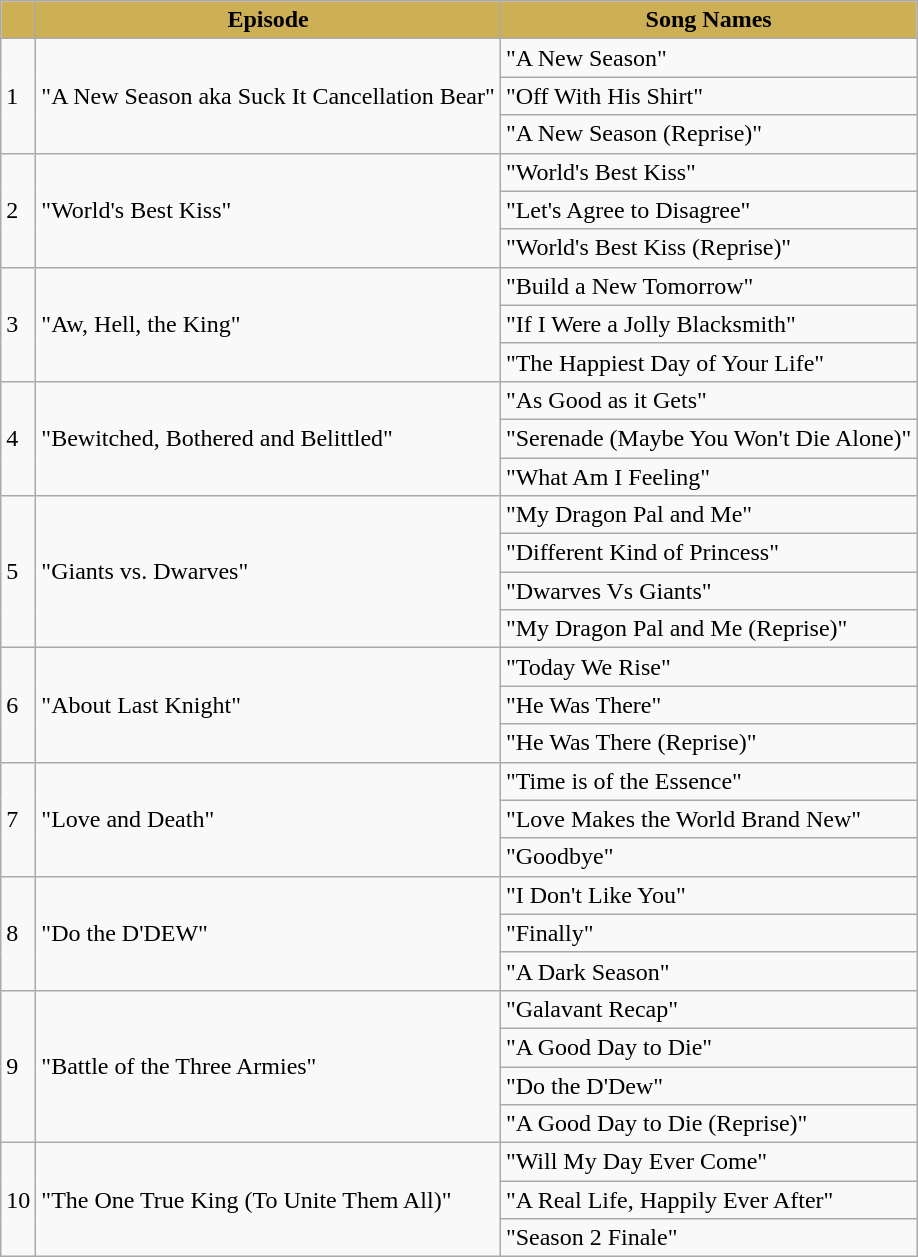<table class="wikitable plainrowheaders collapsible collapsed">
<tr style="color:white;">
<th style="background:#cdaf55; color:#000;"></th>
<th style="background:#cdaf55; color:#000;">Episode</th>
<th style="background:#cdaf55; color:#000;">Song Names</th>
</tr>
<tr>
<td rowspan="3">1</td>
<td rowspan="3">"A New Season aka Suck It Cancellation Bear"</td>
<td>"A New Season"</td>
</tr>
<tr>
<td>"Off With His Shirt"</td>
</tr>
<tr>
<td>"A New Season (Reprise)"</td>
</tr>
<tr>
<td rowspan="3">2</td>
<td rowspan="3">"World's Best Kiss"</td>
<td>"World's Best Kiss"</td>
</tr>
<tr>
<td>"Let's Agree to Disagree"</td>
</tr>
<tr>
<td>"World's Best Kiss (Reprise)"</td>
</tr>
<tr>
<td rowspan="3">3</td>
<td rowspan="3">"Aw, Hell, the King"</td>
<td>"Build a New Tomorrow"</td>
</tr>
<tr>
<td>"If I Were a Jolly Blacksmith"</td>
</tr>
<tr>
<td>"The Happiest Day of Your Life"</td>
</tr>
<tr>
<td rowspan="3">4</td>
<td rowspan="3">"Bewitched, Bothered and Belittled"</td>
<td>"As Good as it Gets"</td>
</tr>
<tr>
<td>"Serenade (Maybe You Won't Die Alone)"</td>
</tr>
<tr>
<td>"What Am I Feeling"</td>
</tr>
<tr>
<td rowspan="4">5</td>
<td rowspan="4">"Giants vs. Dwarves"</td>
<td>"My Dragon Pal and Me"</td>
</tr>
<tr>
<td>"Different Kind of Princess"</td>
</tr>
<tr>
<td>"Dwarves Vs Giants"</td>
</tr>
<tr>
<td>"My Dragon Pal and Me (Reprise)"</td>
</tr>
<tr>
<td rowspan="3">6</td>
<td rowspan="3">"About Last Knight"</td>
<td>"Today We Rise"</td>
</tr>
<tr>
<td>"He Was There"</td>
</tr>
<tr>
<td>"He Was There (Reprise)"</td>
</tr>
<tr>
<td rowspan="3">7</td>
<td rowspan="3">"Love and Death"</td>
<td>"Time is of the Essence"</td>
</tr>
<tr>
<td>"Love Makes the World Brand New"</td>
</tr>
<tr>
<td>"Goodbye"</td>
</tr>
<tr>
<td rowspan="3">8</td>
<td rowspan="3">"Do the D'DEW"</td>
<td>"I Don't Like You"</td>
</tr>
<tr>
<td>"Finally"</td>
</tr>
<tr>
<td>"A Dark Season"</td>
</tr>
<tr>
<td rowspan="4">9</td>
<td rowspan="4">"Battle of the Three Armies"</td>
<td>"Galavant Recap"</td>
</tr>
<tr>
<td>"A Good Day to Die"</td>
</tr>
<tr>
<td>"Do the D'Dew"</td>
</tr>
<tr>
<td>"A Good Day to Die (Reprise)"</td>
</tr>
<tr>
<td rowspan="3">10</td>
<td rowspan="3">"The One True King (To Unite Them All)"</td>
<td>"Will My Day Ever Come"</td>
</tr>
<tr>
<td>"A Real Life, Happily Ever After"</td>
</tr>
<tr>
<td>"Season 2 Finale"</td>
</tr>
</table>
